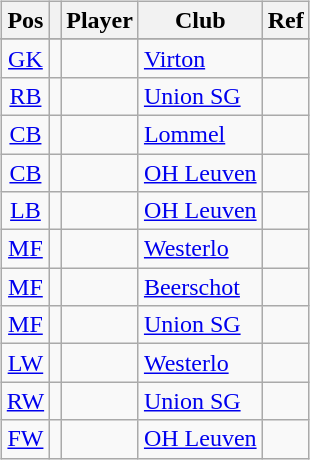<table style="width:100%;">
<tr>
<td width="50%"><br><table class="sortable wikitable" style="text-align: center;">
<tr>
<th>Pos</th>
<th></th>
<th>Player</th>
<th>Club</th>
<th>Ref</th>
</tr>
<tr>
</tr>
<tr>
<td><a href='#'>GK</a></td>
<td></td>
<td align=left></td>
<td align=left><a href='#'>Virton</a></td>
<td></td>
</tr>
<tr>
<td><a href='#'>RB</a></td>
<td></td>
<td align=left></td>
<td align=left><a href='#'>Union SG</a></td>
<td></td>
</tr>
<tr>
<td><a href='#'>CB</a></td>
<td></td>
<td align=left></td>
<td align=left><a href='#'>Lommel</a></td>
<td></td>
</tr>
<tr>
<td><a href='#'>CB</a></td>
<td></td>
<td align=left></td>
<td align=left><a href='#'>OH Leuven</a></td>
<td></td>
</tr>
<tr>
<td><a href='#'>LB</a></td>
<td></td>
<td align=left></td>
<td align=left><a href='#'>OH Leuven</a></td>
<td></td>
</tr>
<tr>
<td><a href='#'>MF</a></td>
<td></td>
<td align=left></td>
<td align=left><a href='#'>Westerlo</a></td>
<td></td>
</tr>
<tr>
<td><a href='#'>MF</a></td>
<td></td>
<td align=left></td>
<td align=left><a href='#'>Beerschot</a></td>
<td></td>
</tr>
<tr>
<td><a href='#'>MF</a></td>
<td></td>
<td align=left></td>
<td align=left><a href='#'>Union SG</a></td>
<td></td>
</tr>
<tr>
<td><a href='#'>LW</a></td>
<td></td>
<td align=left></td>
<td align=left><a href='#'>Westerlo</a></td>
<td></td>
</tr>
<tr>
<td><a href='#'>RW</a></td>
<td></td>
<td align=left></td>
<td align=left><a href='#'>Union SG</a></td>
<td></td>
</tr>
<tr>
<td><a href='#'>FW</a></td>
<td></td>
<td align=left></td>
<td align=left><a href='#'>OH Leuven</a></td>
<td></td>
</tr>
</table>
</td>
<td width="50%"><br><div>












</div></td>
</tr>
</table>
